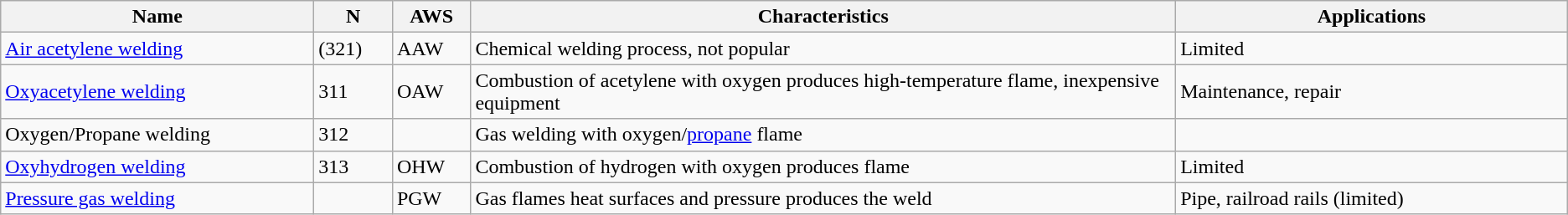<table class="wikitable">
<tr>
<th width=20%>Name</th>
<th wisth=5%>N</th>
<th width=5%>AWS</th>
<th width=45%>Characteristics</th>
<th width=25%>Applications</th>
</tr>
<tr>
<td><a href='#'>Air acetylene welding</a></td>
<td>(321)</td>
<td>AAW</td>
<td>Chemical welding process, not popular</td>
<td>Limited</td>
</tr>
<tr>
<td><a href='#'>Oxyacetylene welding</a></td>
<td>311</td>
<td>OAW</td>
<td>Combustion of acetylene with oxygen produces high-temperature flame, inexpensive equipment</td>
<td>Maintenance, repair</td>
</tr>
<tr>
<td>Oxygen/Propane welding</td>
<td>312</td>
<td></td>
<td>Gas welding with oxygen/<a href='#'>propane</a> flame</td>
<td></td>
</tr>
<tr>
<td><a href='#'>Oxyhydrogen welding</a></td>
<td>313</td>
<td>OHW</td>
<td>Combustion of hydrogen with oxygen produces flame</td>
<td>Limited</td>
</tr>
<tr>
<td><a href='#'>Pressure gas welding</a></td>
<td></td>
<td>PGW</td>
<td>Gas flames heat surfaces and pressure produces the weld</td>
<td>Pipe, railroad rails (limited)</td>
</tr>
</table>
